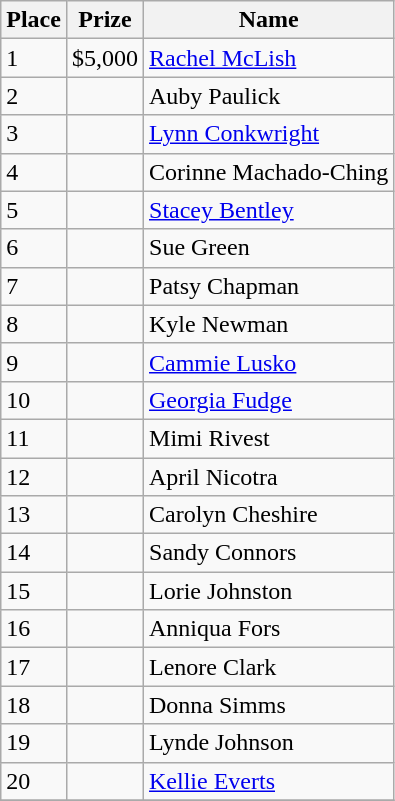<table class="wikitable">
<tr>
<th>Place</th>
<th>Prize</th>
<th>Name</th>
</tr>
<tr>
<td>1</td>
<td>$5,000</td>
<td> <a href='#'>Rachel McLish</a></td>
</tr>
<tr>
<td>2</td>
<td></td>
<td> Auby Paulick</td>
</tr>
<tr>
<td>3</td>
<td></td>
<td> <a href='#'>Lynn Conkwright</a></td>
</tr>
<tr>
<td>4</td>
<td></td>
<td> Corinne Machado-Ching</td>
</tr>
<tr>
<td>5</td>
<td></td>
<td> <a href='#'>Stacey Bentley</a></td>
</tr>
<tr>
<td>6</td>
<td></td>
<td> Sue Green</td>
</tr>
<tr>
<td>7</td>
<td></td>
<td> Patsy Chapman</td>
</tr>
<tr>
<td>8</td>
<td></td>
<td> Kyle Newman</td>
</tr>
<tr>
<td>9</td>
<td></td>
<td> <a href='#'>Cammie Lusko</a></td>
</tr>
<tr>
<td>10</td>
<td></td>
<td> <a href='#'>Georgia Fudge</a></td>
</tr>
<tr>
<td>11</td>
<td></td>
<td> Mimi Rivest</td>
</tr>
<tr>
<td>12</td>
<td></td>
<td> April Nicotra</td>
</tr>
<tr>
<td>13</td>
<td></td>
<td> Carolyn Cheshire</td>
</tr>
<tr>
<td>14</td>
<td></td>
<td> Sandy Connors</td>
</tr>
<tr>
<td>15</td>
<td></td>
<td> Lorie Johnston</td>
</tr>
<tr>
<td>16</td>
<td></td>
<td> Anniqua Fors</td>
</tr>
<tr>
<td>17</td>
<td></td>
<td> Lenore Clark</td>
</tr>
<tr>
<td>18</td>
<td></td>
<td> Donna Simms</td>
</tr>
<tr>
<td>19</td>
<td></td>
<td> Lynde Johnson</td>
</tr>
<tr>
<td>20</td>
<td></td>
<td> <a href='#'>Kellie Everts</a></td>
</tr>
<tr>
</tr>
</table>
